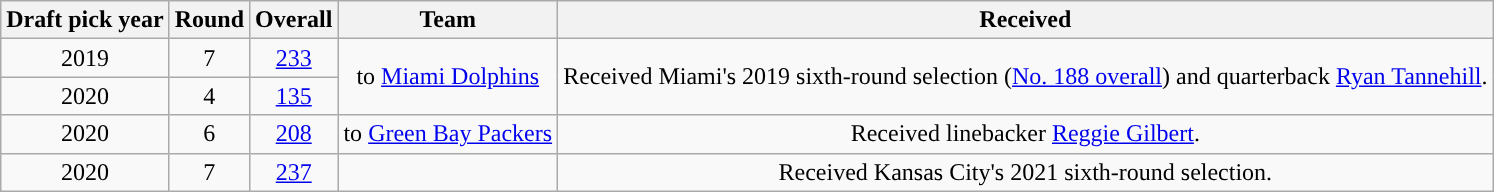<table class="wikitable" style="text-align:center">
<tr>
<th>Draft pick year</th>
<th>Round</th>
<th>Overall</th>
<th>Team</th>
<th>Received</th>
</tr>
<tr>
<td>2019</td>
<td>7</td>
<td><a href='#'>233</a></td>
<td rowspan="2">to <a href='#'>Miami Dolphins</a></td>
<td rowspan="2">Received Miami's 2019 sixth-round selection (<a href='#'>No. 188 overall</a>) and quarterback <a href='#'>Ryan Tannehill</a>.</td>
</tr>
<tr>
<td>2020</td>
<td>4</td>
<td><a href='#'>135</a></td>
</tr>
<tr>
<td>2020</td>
<td>6</td>
<td><a href='#'>208</a></td>
<td>to <a href='#'>Green Bay Packers</a></td>
<td>Received linebacker <a href='#'>Reggie Gilbert</a>.</td>
</tr>
<tr>
<td>2020</td>
<td>7</td>
<td><a href='#'>237</a></td>
<td></td>
<td>Received Kansas City's 2021 sixth-round selection.</td>
</tr>
</table>
